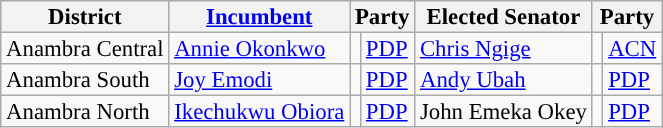<table class="sortable wikitable" style="font-size:95%;line-height:14px;">
<tr>
<th class="unsortable">District</th>
<th class="unsortable"><a href='#'>Incumbent</a></th>
<th colspan="2">Party</th>
<th class="unsortable">Elected Senator</th>
<th colspan="2">Party</th>
</tr>
<tr>
<td>Anambra Central</td>
<td><a href='#'>Annie Okonkwo</a></td>
<td></td>
<td><a href='#'>PDP</a></td>
<td><a href='#'>Chris Ngige</a></td>
<td style="background:"></td>
<td><a href='#'>ACN</a></td>
</tr>
<tr>
<td>Anambra South</td>
<td><a href='#'>Joy Emodi</a></td>
<td></td>
<td><a href='#'>PDP</a></td>
<td><a href='#'>Andy Ubah</a></td>
<td style="background:"></td>
<td><a href='#'>PDP</a></td>
</tr>
<tr>
<td>Anambra North</td>
<td><a href='#'>Ikechukwu Obiora</a></td>
<td></td>
<td><a href='#'>PDP</a></td>
<td>John Emeka Okey</td>
<td style="background:"></td>
<td><a href='#'>PDP</a></td>
</tr>
</table>
